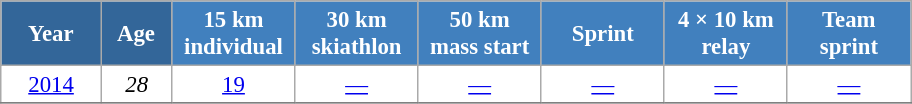<table class="wikitable" style="font-size:95%; text-align:center; border:grey solid 1px; border-collapse:collapse; background:#ffffff;">
<tr>
<th style="background-color:#369; color:white; width:60px;"> Year </th>
<th style="background-color:#369; color:white; width:40px;"> Age </th>
<th style="background-color:#4180be; color:white; width:75px;"> 15 km <br> individual </th>
<th style="background-color:#4180be; color:white; width:75px;"> 30 km <br> skiathlon </th>
<th style="background-color:#4180be; color:white; width:75px;"> 50 km <br> mass start </th>
<th style="background-color:#4180be; color:white; width:75px;"> Sprint </th>
<th style="background-color:#4180be; color:white; width:75px;"> 4 × 10 km <br> relay </th>
<th style="background-color:#4180be; color:white; width:75px;"> Team <br> sprint </th>
</tr>
<tr>
<td><a href='#'>2014</a></td>
<td><em>28</em></td>
<td><a href='#'>19</a></td>
<td><a href='#'>—</a></td>
<td><a href='#'>—</a></td>
<td><a href='#'>—</a></td>
<td><a href='#'>—</a></td>
<td><a href='#'>—</a></td>
</tr>
<tr>
</tr>
</table>
